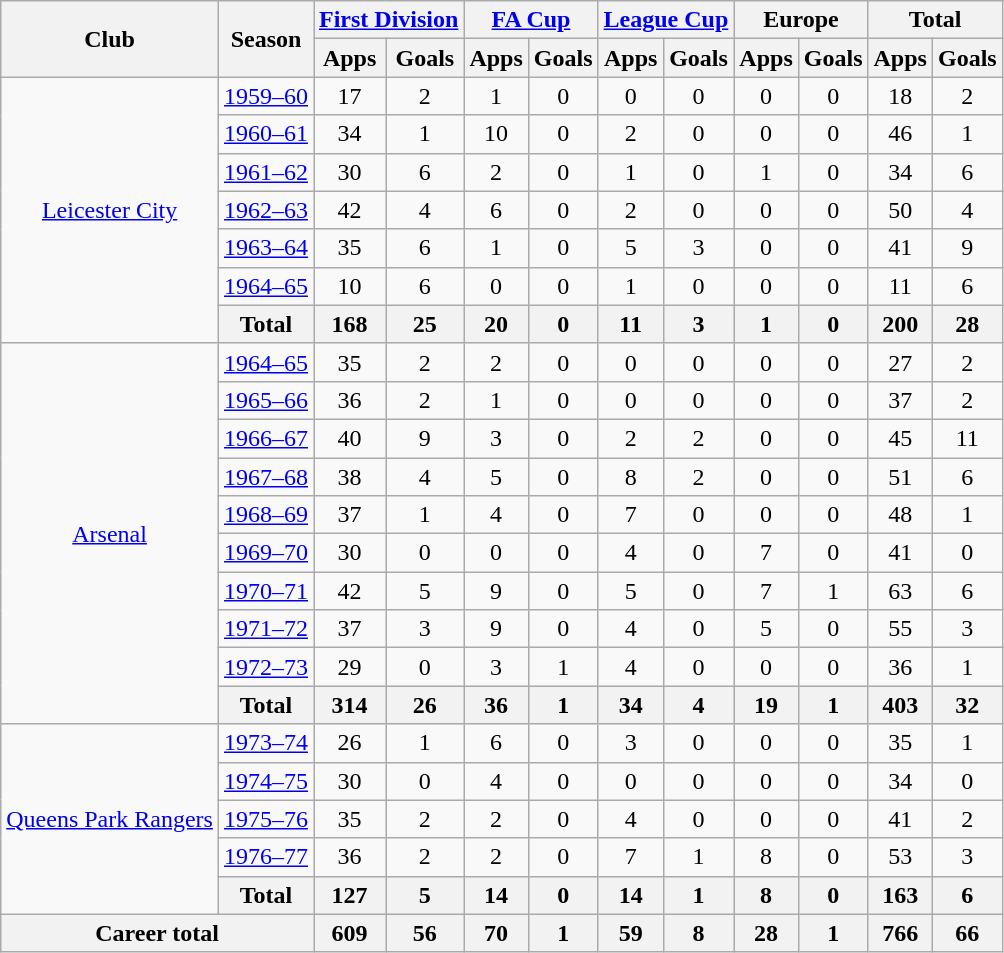<table class="wikitable" style="text-align:center">
<tr>
<th rowspan="2">Club</th>
<th rowspan="2">Season</th>
<th colspan="2"><a href='#'>First Division</a></th>
<th colspan="2"><a href='#'>FA Cup</a></th>
<th colspan="2"><a href='#'>League Cup</a></th>
<th colspan="2">Europe</th>
<th colspan="2">Total</th>
</tr>
<tr>
<th>Apps</th>
<th>Goals</th>
<th>Apps</th>
<th>Goals</th>
<th>Apps</th>
<th>Goals</th>
<th>Apps</th>
<th>Goals</th>
<th>Apps</th>
<th>Goals</th>
</tr>
<tr>
<td rowspan="7"><a href='#'>Leicester City</a></td>
<td><a href='#'>1959–60</a></td>
<td>17</td>
<td>2</td>
<td>1</td>
<td>0</td>
<td>0</td>
<td>0</td>
<td>0</td>
<td>0</td>
<td>18</td>
<td>2</td>
</tr>
<tr>
<td><a href='#'>1960–61</a></td>
<td>34</td>
<td>1</td>
<td>10</td>
<td>0</td>
<td>2</td>
<td>0</td>
<td>0</td>
<td>0</td>
<td>46</td>
<td>1</td>
</tr>
<tr>
<td><a href='#'>1961–62</a></td>
<td>30</td>
<td>6</td>
<td>2</td>
<td>0</td>
<td>1</td>
<td>0</td>
<td>1</td>
<td>0</td>
<td>34</td>
<td>6</td>
</tr>
<tr>
<td><a href='#'>1962–63</a></td>
<td>42</td>
<td>4</td>
<td>6</td>
<td>0</td>
<td>2</td>
<td>0</td>
<td>0</td>
<td>0</td>
<td>50</td>
<td>4</td>
</tr>
<tr>
<td><a href='#'>1963–64</a></td>
<td>35</td>
<td>6</td>
<td>1</td>
<td>0</td>
<td>5</td>
<td>3</td>
<td>0</td>
<td>0</td>
<td>41</td>
<td>9</td>
</tr>
<tr>
<td><a href='#'>1964–65</a></td>
<td>10</td>
<td>6</td>
<td>0</td>
<td>0</td>
<td>1</td>
<td>0</td>
<td>0</td>
<td>0</td>
<td>11</td>
<td>6</td>
</tr>
<tr>
<th colspan="1">Total</th>
<th>168</th>
<th>25</th>
<th>20</th>
<th>0</th>
<th>11</th>
<th>3</th>
<th>1</th>
<th>0</th>
<th>200</th>
<th>28</th>
</tr>
<tr>
<td rowspan="10"><a href='#'>Arsenal</a></td>
<td><a href='#'>1964–65</a></td>
<td>35</td>
<td>2</td>
<td>2</td>
<td>0</td>
<td>0</td>
<td>0</td>
<td>0</td>
<td>0</td>
<td>27</td>
<td>2</td>
</tr>
<tr>
<td><a href='#'>1965–66</a></td>
<td>36</td>
<td>2</td>
<td>1</td>
<td>0</td>
<td>0</td>
<td>0</td>
<td>0</td>
<td>0</td>
<td>37</td>
<td>2</td>
</tr>
<tr>
<td><a href='#'>1966–67</a></td>
<td>40</td>
<td>9</td>
<td>3</td>
<td>0</td>
<td>2</td>
<td>2</td>
<td>0</td>
<td>0</td>
<td>45</td>
<td>11</td>
</tr>
<tr>
<td><a href='#'>1967–68</a></td>
<td>38</td>
<td>4</td>
<td>5</td>
<td>0</td>
<td>8</td>
<td>2</td>
<td>0</td>
<td>0</td>
<td>51</td>
<td>6</td>
</tr>
<tr>
<td><a href='#'>1968–69</a></td>
<td>37</td>
<td>1</td>
<td>4</td>
<td>0</td>
<td>7</td>
<td>0</td>
<td>0</td>
<td>0</td>
<td>48</td>
<td>1</td>
</tr>
<tr>
<td><a href='#'>1969–70</a></td>
<td>30</td>
<td>0</td>
<td>0</td>
<td>0</td>
<td>4</td>
<td>0</td>
<td>7</td>
<td>0</td>
<td>41</td>
<td>0</td>
</tr>
<tr>
<td><a href='#'>1970–71</a></td>
<td>42</td>
<td>5</td>
<td>9</td>
<td>0</td>
<td>5</td>
<td>0</td>
<td>7</td>
<td>1</td>
<td>63</td>
<td>6</td>
</tr>
<tr>
<td><a href='#'>1971–72</a></td>
<td>37</td>
<td>3</td>
<td>9</td>
<td>0</td>
<td>4</td>
<td>0</td>
<td>5</td>
<td>0</td>
<td>55</td>
<td>3</td>
</tr>
<tr>
<td><a href='#'>1972–73</a></td>
<td>29</td>
<td>0</td>
<td>3</td>
<td>1</td>
<td>4</td>
<td>0</td>
<td>0</td>
<td>0</td>
<td>36</td>
<td>1</td>
</tr>
<tr>
<th colspan="1">Total</th>
<th>314</th>
<th>26</th>
<th>36</th>
<th>1</th>
<th>34</th>
<th>4</th>
<th>19</th>
<th>1</th>
<th>403</th>
<th>32</th>
</tr>
<tr>
<td rowspan="5"><a href='#'>Queens Park Rangers</a></td>
<td><a href='#'>1973–74</a></td>
<td>26</td>
<td>1</td>
<td>6</td>
<td>0</td>
<td>3</td>
<td>0</td>
<td>0</td>
<td>0</td>
<td>35</td>
<td>1</td>
</tr>
<tr>
<td><a href='#'>1974–75</a></td>
<td>30</td>
<td>0</td>
<td>4</td>
<td>0</td>
<td>0</td>
<td>0</td>
<td>0</td>
<td>0</td>
<td>34</td>
<td>0</td>
</tr>
<tr>
<td><a href='#'>1975–76</a></td>
<td>35</td>
<td>2</td>
<td>2</td>
<td>0</td>
<td>4</td>
<td>0</td>
<td>0</td>
<td>0</td>
<td>41</td>
<td>2</td>
</tr>
<tr>
<td><a href='#'>1976–77</a></td>
<td>36</td>
<td>2</td>
<td>2</td>
<td>0</td>
<td>7</td>
<td>1</td>
<td>8</td>
<td>0</td>
<td>53</td>
<td>3</td>
</tr>
<tr>
<th colspan="1">Total</th>
<th>127</th>
<th>5</th>
<th>14</th>
<th>0</th>
<th>14</th>
<th>1</th>
<th>8</th>
<th>0</th>
<th>163</th>
<th>6</th>
</tr>
<tr>
<th colspan="2">Career total</th>
<th>609</th>
<th>56</th>
<th>70</th>
<th>1</th>
<th>59</th>
<th>8</th>
<th>28</th>
<th>1</th>
<th>766</th>
<th>66</th>
</tr>
</table>
